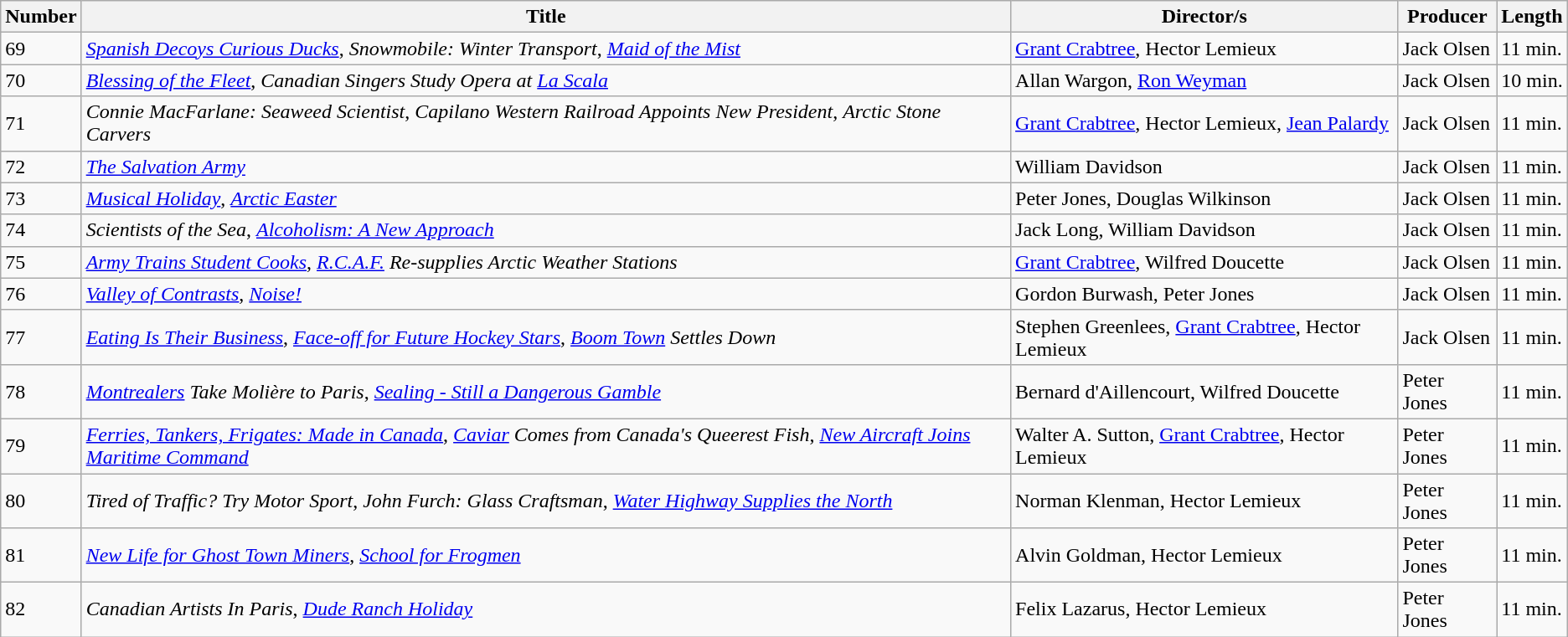<table class=wikitable>
<tr>
<th>Number</th>
<th>Title</th>
<th>Director/s</th>
<th>Producer</th>
<th>Length</th>
</tr>
<tr>
<td>69</td>
<td><em><a href='#'>Spanish Decoys Curious Ducks</a></em>, <em>Snowmobile: Winter Transport</em>, <em><a href='#'>Maid of the Mist</a></em></td>
<td><a href='#'>Grant Crabtree</a>, Hector Lemieux</td>
<td>Jack Olsen</td>
<td>11 min.</td>
</tr>
<tr>
<td>70</td>
<td><em><a href='#'>Blessing of the Fleet</a></em>,  <em>Canadian Singers Study Opera at <a href='#'>La Scala</a></em></td>
<td>Allan Wargon, <a href='#'>Ron Weyman</a></td>
<td>Jack Olsen</td>
<td>10 min.</td>
</tr>
<tr>
<td>71</td>
<td><em>Connie MacFarlane: Seaweed Scientist</em>, <em>Capilano Western Railroad Appoints New President</em>, <em>Arctic Stone Carvers</em></td>
<td><a href='#'>Grant Crabtree</a>, Hector Lemieux, <a href='#'>Jean Palardy</a></td>
<td>Jack Olsen</td>
<td>11 min.</td>
</tr>
<tr>
<td>72</td>
<td><em><a href='#'>The Salvation Army</a></em></td>
<td>William Davidson</td>
<td>Jack Olsen</td>
<td>11 min.</td>
</tr>
<tr>
<td>73</td>
<td><em><a href='#'>Musical Holiday</a></em>, <em><a href='#'>Arctic Easter</a></em></td>
<td>Peter Jones, Douglas Wilkinson</td>
<td>Jack Olsen</td>
<td>11 min.</td>
</tr>
<tr>
<td>74</td>
<td><em>Scientists of the Sea</em>, <em><a href='#'>Alcoholism: A New Approach</a></em></td>
<td>Jack Long, William Davidson</td>
<td>Jack Olsen</td>
<td>11 min.</td>
</tr>
<tr>
<td>75</td>
<td><em><a href='#'>Army Trains Student Cooks</a></em>, <em><a href='#'>R.C.A.F.</a> Re-supplies Arctic Weather Stations</em></td>
<td><a href='#'>Grant Crabtree</a>, Wilfred Doucette</td>
<td>Jack Olsen</td>
<td>11 min.</td>
</tr>
<tr>
<td>76</td>
<td><em><a href='#'>Valley of Contrasts</a></em>, <em><a href='#'>Noise!</a></em></td>
<td>Gordon Burwash, Peter Jones</td>
<td>Jack Olsen</td>
<td>11 min.</td>
</tr>
<tr>
<td>77</td>
<td><em><a href='#'>Eating Is Their Business</a></em>, <em><a href='#'>Face-off for Future Hockey Stars</a></em>, <em><a href='#'>Boom Town</a> Settles Down</em></td>
<td>Stephen Greenlees, <a href='#'>Grant Crabtree</a>, Hector Lemieux</td>
<td>Jack Olsen</td>
<td>11 min.</td>
</tr>
<tr>
<td>78</td>
<td><em><a href='#'>Montrealers</a> Take Molière to Paris</em>, <em><a href='#'>Sealing - Still a Dangerous Gamble</a></em></td>
<td>Bernard d'Aillencourt, Wilfred Doucette</td>
<td>Peter Jones</td>
<td>11 min.</td>
</tr>
<tr>
<td>79</td>
<td><em><a href='#'>Ferries, Tankers, Frigates: Made in Canada</a></em>, <em><a href='#'>Caviar</a> Comes from Canada's Queerest Fish</em>, <em><a href='#'>New Aircraft Joins Maritime Command</a></em></td>
<td>Walter A. Sutton, <a href='#'>Grant Crabtree</a>, Hector Lemieux</td>
<td>Peter Jones</td>
<td>11 min.</td>
</tr>
<tr>
<td>80</td>
<td><em>Tired of Traffic? Try Motor Sport</em>, <em>John Furch: Glass Craftsman</em>, <em><a href='#'>Water Highway Supplies the North</a></em></td>
<td>Norman Klenman, Hector Lemieux</td>
<td>Peter Jones</td>
<td>11 min.</td>
</tr>
<tr>
<td>81</td>
<td><em><a href='#'>New Life for Ghost Town Miners</a></em>, <em><a href='#'>School for Frogmen</a></em></td>
<td>Alvin Goldman, Hector Lemieux</td>
<td>Peter Jones</td>
<td>11 min.</td>
</tr>
<tr>
<td>82</td>
<td><em>Canadian Artists In Paris</em>, <em><a href='#'>Dude Ranch Holiday</a></em></td>
<td>Felix Lazarus, Hector Lemieux</td>
<td>Peter Jones</td>
<td>11 min.</td>
</tr>
</table>
